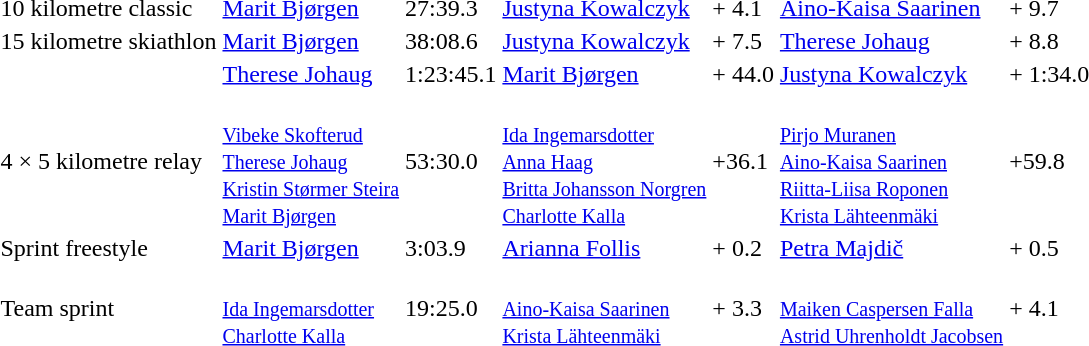<table>
<tr>
<td>10 kilometre classic<br></td>
<td><a href='#'>Marit Bjørgen</a><br><small></small></td>
<td>27:39.3</td>
<td><a href='#'>Justyna Kowalczyk</a><br><small></small></td>
<td>+ 4.1</td>
<td><a href='#'>Aino-Kaisa Saarinen</a><br><small></small></td>
<td>+ 9.7</td>
</tr>
<tr>
<td>15 kilometre skiathlon<br></td>
<td><a href='#'>Marit Bjørgen</a><br><small></small></td>
<td>38:08.6</td>
<td><a href='#'>Justyna Kowalczyk</a><br><small></small></td>
<td>+ 7.5</td>
<td><a href='#'>Therese Johaug</a><br><small></small></td>
<td>+ 8.8</td>
</tr>
<tr>
<td><br></td>
<td><a href='#'>Therese Johaug</a><br><small></small></td>
<td>1:23:45.1</td>
<td><a href='#'>Marit Bjørgen</a><br><small></small></td>
<td>+ 44.0</td>
<td><a href='#'>Justyna Kowalczyk</a><br><small></small></td>
<td>+ 1:34.0</td>
</tr>
<tr>
<td>4 × 5 kilometre relay<br></td>
<td><br><small><a href='#'>Vibeke Skofterud</a><br><a href='#'>Therese Johaug</a><br><a href='#'>Kristin Størmer Steira</a><br><a href='#'>Marit Bjørgen</a></small></td>
<td>53:30.0</td>
<td><br><small> <a href='#'>Ida Ingemarsdotter</a><br><a href='#'>Anna Haag</a><br><a href='#'>Britta Johansson Norgren</a><br><a href='#'>Charlotte Kalla</a></small></td>
<td>+36.1</td>
<td><br><small><a href='#'>Pirjo Muranen</a><br><a href='#'>Aino-Kaisa Saarinen</a><br><a href='#'>Riitta-Liisa Roponen</a><br><a href='#'>Krista Lähteenmäki</a></small></td>
<td>+59.8</td>
</tr>
<tr>
<td>Sprint freestyle<br></td>
<td><a href='#'>Marit Bjørgen</a><br><small></small></td>
<td>3:03.9</td>
<td><a href='#'>Arianna Follis</a><br><small></small></td>
<td>+ 0.2</td>
<td><a href='#'>Petra Majdič</a><br><small></small></td>
<td>+ 0.5</td>
</tr>
<tr>
<td>Team sprint<br></td>
<td><br><small><a href='#'>Ida Ingemarsdotter</a><br><a href='#'>Charlotte Kalla</a></small></td>
<td>19:25.0</td>
<td><br><small><a href='#'>Aino-Kaisa Saarinen</a><br><a href='#'>Krista Lähteenmäki</a></small></td>
<td>+ 3.3</td>
<td><br><small><a href='#'>Maiken Caspersen Falla</a><br><a href='#'>Astrid Uhrenholdt Jacobsen</a></small></td>
<td>+ 4.1</td>
</tr>
</table>
